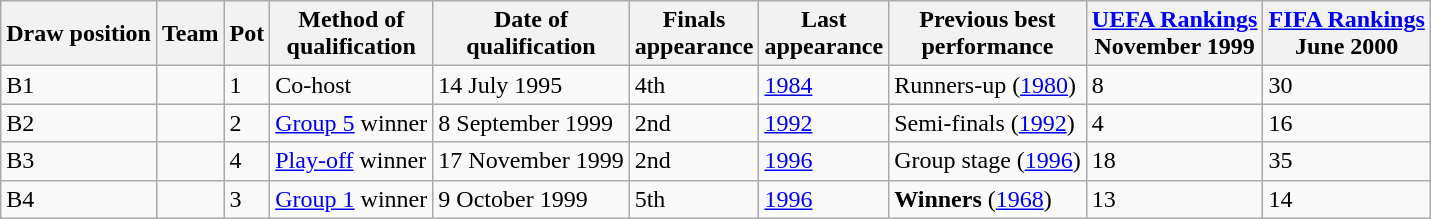<table class="wikitable sortable">
<tr>
<th>Draw position</th>
<th>Team</th>
<th>Pot</th>
<th>Method of<br>qualification</th>
<th>Date of<br>qualification</th>
<th data-sort-type="number">Finals<br>appearance</th>
<th>Last<br>appearance</th>
<th>Previous best<br>performance</th>
<th><a href='#'>UEFA Rankings</a><br>November 1999</th>
<th><a href='#'>FIFA Rankings</a><br>June 2000</th>
</tr>
<tr>
<td>B1</td>
<td style="white-space:nowrap"></td>
<td>1</td>
<td>Co-host</td>
<td>14 July 1995</td>
<td>4th</td>
<td><a href='#'>1984</a></td>
<td data-sort-value="2">Runners-up (<a href='#'>1980</a>)</td>
<td>8</td>
<td>30</td>
</tr>
<tr>
<td>B2</td>
<td style="white-space:nowrap"></td>
<td>2</td>
<td><a href='#'>Group 5</a> winner</td>
<td>8 September 1999</td>
<td>2nd</td>
<td><a href='#'>1992</a></td>
<td data-sort-value="3">Semi-finals (<a href='#'>1992</a>)</td>
<td>4</td>
<td>16</td>
</tr>
<tr>
<td>B3</td>
<td style="white-space:nowrap"></td>
<td>4</td>
<td><a href='#'>Play-off</a> winner</td>
<td>17 November 1999</td>
<td>2nd</td>
<td><a href='#'>1996</a></td>
<td data-sort-value="7">Group stage (<a href='#'>1996</a>)</td>
<td>18</td>
<td>35</td>
</tr>
<tr>
<td>B4</td>
<td style="white-space:nowrap"></td>
<td>3</td>
<td><a href='#'>Group 1</a> winner</td>
<td>9 October 1999</td>
<td>5th</td>
<td><a href='#'>1996</a></td>
<td data-sort-value="1"><strong>Winners</strong> (<a href='#'>1968</a>)</td>
<td>13</td>
<td>14</td>
</tr>
</table>
